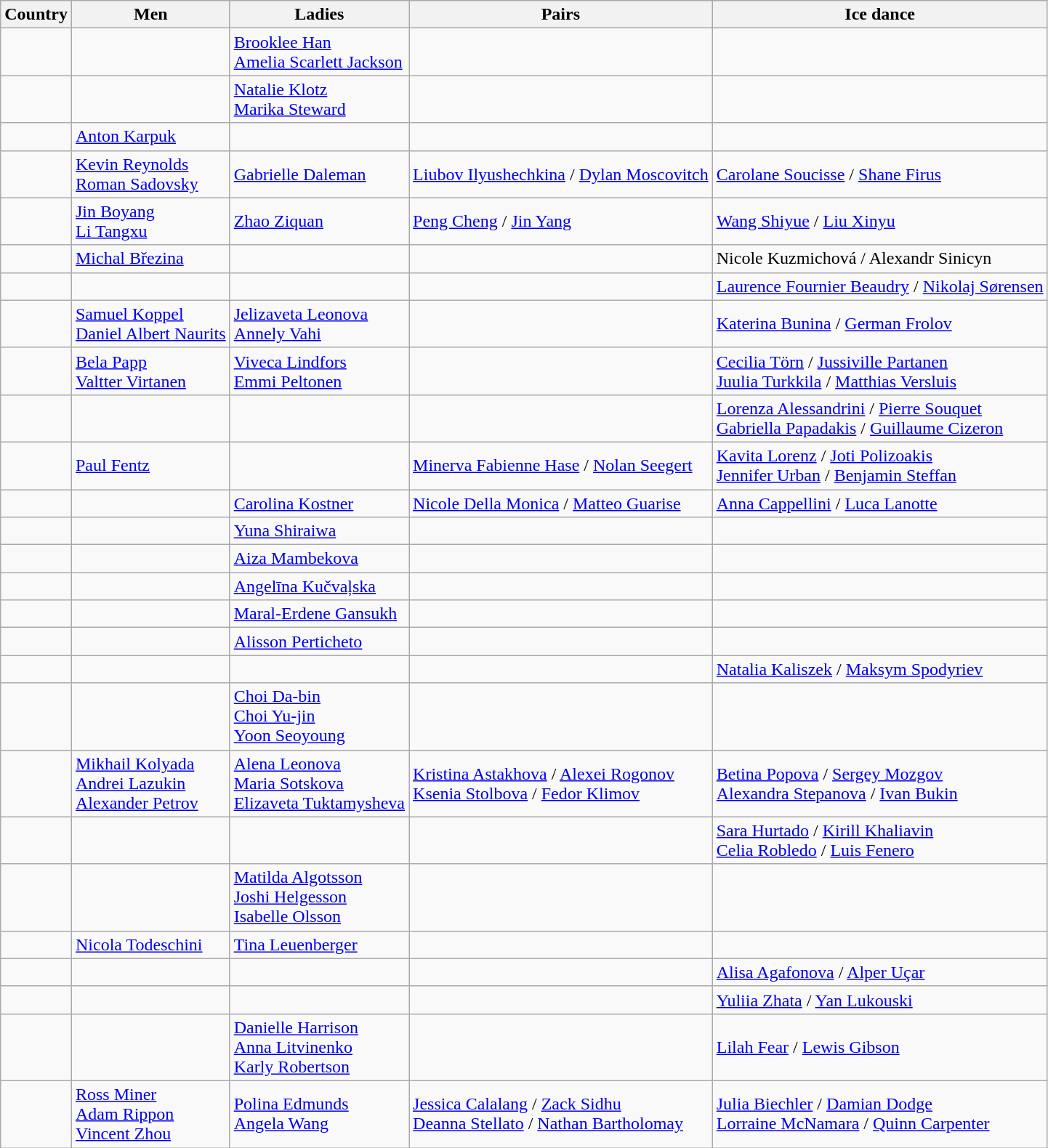<table class="wikitable">
<tr>
<th>Country</th>
<th>Men</th>
<th>Ladies</th>
<th>Pairs</th>
<th>Ice dance</th>
</tr>
<tr>
<td></td>
<td></td>
<td><a href='#'>Brooklee Han</a> <br> <a href='#'>Amelia Scarlett Jackson</a></td>
<td></td>
<td></td>
</tr>
<tr>
<td></td>
<td></td>
<td><a href='#'>Natalie Klotz</a> <br> <a href='#'>Marika Steward</a></td>
<td></td>
<td></td>
</tr>
<tr>
<td></td>
<td><a href='#'>Anton Karpuk</a></td>
<td></td>
<td></td>
<td></td>
</tr>
<tr>
<td></td>
<td><a href='#'>Kevin Reynolds</a> <br> <a href='#'>Roman Sadovsky</a></td>
<td><a href='#'>Gabrielle Daleman</a></td>
<td><a href='#'>Liubov Ilyushechkina</a> / <a href='#'>Dylan Moscovitch</a></td>
<td><a href='#'>Carolane Soucisse</a> / <a href='#'>Shane Firus</a></td>
</tr>
<tr>
<td></td>
<td><a href='#'>Jin Boyang</a> <br> <a href='#'>Li Tangxu</a></td>
<td><a href='#'>Zhao Ziquan</a></td>
<td><a href='#'>Peng Cheng</a> / <a href='#'>Jin Yang</a></td>
<td><a href='#'>Wang Shiyue</a> / <a href='#'>Liu Xinyu</a></td>
</tr>
<tr>
<td></td>
<td><a href='#'>Michal Březina</a></td>
<td></td>
<td></td>
<td>Nicole Kuzmichová / Alexandr Sinicyn</td>
</tr>
<tr>
<td></td>
<td></td>
<td></td>
<td></td>
<td><a href='#'>Laurence Fournier Beaudry</a> / <a href='#'>Nikolaj Sørensen</a></td>
</tr>
<tr>
<td></td>
<td><a href='#'>Samuel Koppel</a> <br> <a href='#'>Daniel Albert Naurits</a></td>
<td><a href='#'>Jelizaveta Leonova</a> <br> <a href='#'>Annely Vahi</a></td>
<td></td>
<td><a href='#'>Katerina Bunina</a> / <a href='#'>German Frolov</a></td>
</tr>
<tr>
<td></td>
<td><a href='#'>Bela Papp</a> <br> <a href='#'>Valtter Virtanen</a></td>
<td><a href='#'>Viveca Lindfors</a> <br> <a href='#'>Emmi Peltonen</a></td>
<td></td>
<td><a href='#'>Cecilia Törn</a> / <a href='#'>Jussiville Partanen</a> <br> <a href='#'>Juulia Turkkila</a> / <a href='#'>Matthias Versluis</a></td>
</tr>
<tr>
<td></td>
<td></td>
<td></td>
<td></td>
<td><a href='#'>Lorenza Alessandrini</a> / <a href='#'>Pierre Souquet</a> <br> <a href='#'>Gabriella Papadakis</a> / <a href='#'>Guillaume Cizeron</a></td>
</tr>
<tr>
<td></td>
<td><a href='#'>Paul Fentz</a></td>
<td></td>
<td><a href='#'>Minerva Fabienne Hase</a> / <a href='#'>Nolan Seegert</a></td>
<td><a href='#'>Kavita Lorenz</a> / <a href='#'>Joti Polizoakis</a> <br> <a href='#'>Jennifer Urban</a> / <a href='#'>Benjamin Steffan</a></td>
</tr>
<tr>
<td></td>
<td></td>
<td><a href='#'>Carolina Kostner</a></td>
<td><a href='#'>Nicole Della Monica</a> / <a href='#'>Matteo Guarise</a></td>
<td><a href='#'>Anna Cappellini</a> / <a href='#'>Luca Lanotte</a></td>
</tr>
<tr>
<td></td>
<td></td>
<td><a href='#'>Yuna Shiraiwa</a></td>
<td></td>
<td></td>
</tr>
<tr>
<td></td>
<td></td>
<td><a href='#'>Aiza Mambekova</a></td>
<td></td>
<td></td>
</tr>
<tr>
<td></td>
<td></td>
<td><a href='#'>Angelīna Kučvaļska</a></td>
<td></td>
<td></td>
</tr>
<tr>
<td></td>
<td></td>
<td><a href='#'>Maral-Erdene Gansukh</a></td>
<td></td>
<td></td>
</tr>
<tr>
<td></td>
<td></td>
<td><a href='#'>Alisson Perticheto</a></td>
<td></td>
<td></td>
</tr>
<tr>
<td></td>
<td></td>
<td></td>
<td></td>
<td><a href='#'>Natalia Kaliszek</a> / <a href='#'>Maksym Spodyriev</a></td>
</tr>
<tr>
<td></td>
<td></td>
<td><a href='#'>Choi Da-bin</a> <br> <a href='#'>Choi Yu-jin</a> <br> <a href='#'>Yoon Seoyoung</a></td>
<td></td>
<td></td>
</tr>
<tr>
<td></td>
<td><a href='#'>Mikhail Kolyada</a> <br> <a href='#'>Andrei Lazukin</a> <br> <a href='#'>Alexander Petrov</a></td>
<td><a href='#'>Alena Leonova</a> <br> <a href='#'>Maria Sotskova</a> <br> <a href='#'>Elizaveta Tuktamysheva</a></td>
<td><a href='#'>Kristina Astakhova</a> / <a href='#'>Alexei Rogonov</a> <br> <a href='#'>Ksenia Stolbova</a> / <a href='#'>Fedor Klimov</a></td>
<td><a href='#'>Betina Popova</a> / <a href='#'>Sergey Mozgov</a> <br> <a href='#'>Alexandra Stepanova</a> / <a href='#'>Ivan Bukin</a></td>
</tr>
<tr>
<td></td>
<td></td>
<td></td>
<td></td>
<td><a href='#'>Sara Hurtado</a> / <a href='#'>Kirill Khaliavin</a> <br> <a href='#'>Celia Robledo</a> / <a href='#'>Luis Fenero</a></td>
</tr>
<tr>
<td></td>
<td></td>
<td><a href='#'>Matilda Algotsson</a> <br> <a href='#'>Joshi Helgesson</a> <br> <a href='#'>Isabelle Olsson</a></td>
<td></td>
<td></td>
</tr>
<tr>
<td></td>
<td><a href='#'>Nicola Todeschini</a></td>
<td><a href='#'>Tina Leuenberger</a></td>
<td></td>
<td></td>
</tr>
<tr>
<td></td>
<td></td>
<td></td>
<td></td>
<td><a href='#'>Alisa Agafonova</a> / <a href='#'>Alper Uçar</a></td>
</tr>
<tr>
<td></td>
<td></td>
<td></td>
<td></td>
<td><a href='#'>Yuliia Zhata</a> / <a href='#'>Yan Lukouski</a></td>
</tr>
<tr>
<td></td>
<td></td>
<td><a href='#'>Danielle Harrison</a> <br> <a href='#'>Anna Litvinenko</a> <br> <a href='#'>Karly Robertson</a></td>
<td></td>
<td><a href='#'>Lilah Fear</a> / <a href='#'>Lewis Gibson</a></td>
</tr>
<tr>
<td></td>
<td><a href='#'>Ross Miner</a> <br> <a href='#'>Adam Rippon</a> <br> <a href='#'>Vincent Zhou</a></td>
<td><a href='#'>Polina Edmunds</a> <br> <a href='#'>Angela Wang</a></td>
<td><a href='#'>Jessica Calalang</a> / <a href='#'>Zack Sidhu</a> <br> <a href='#'>Deanna Stellato</a> / <a href='#'>Nathan Bartholomay</a></td>
<td><a href='#'>Julia Biechler</a> / <a href='#'>Damian Dodge</a> <br> <a href='#'>Lorraine McNamara</a> / <a href='#'>Quinn Carpenter</a></td>
</tr>
</table>
